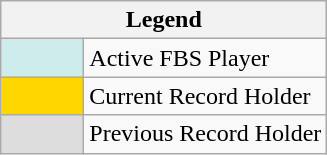<table class="wikitable">
<tr>
<th colspan="2">Legend</th>
</tr>
<tr>
<td style="background:#CFECEC; width:3em"></td>
<td>Active FBS Player</td>
</tr>
<tr>
<td style="background:#FFD700; width:3em"></td>
<td>Current Record Holder</td>
</tr>
<tr>
<td style="background:#DDDDDD; width:3em"></td>
<td>Previous Record Holder</td>
</tr>
</table>
